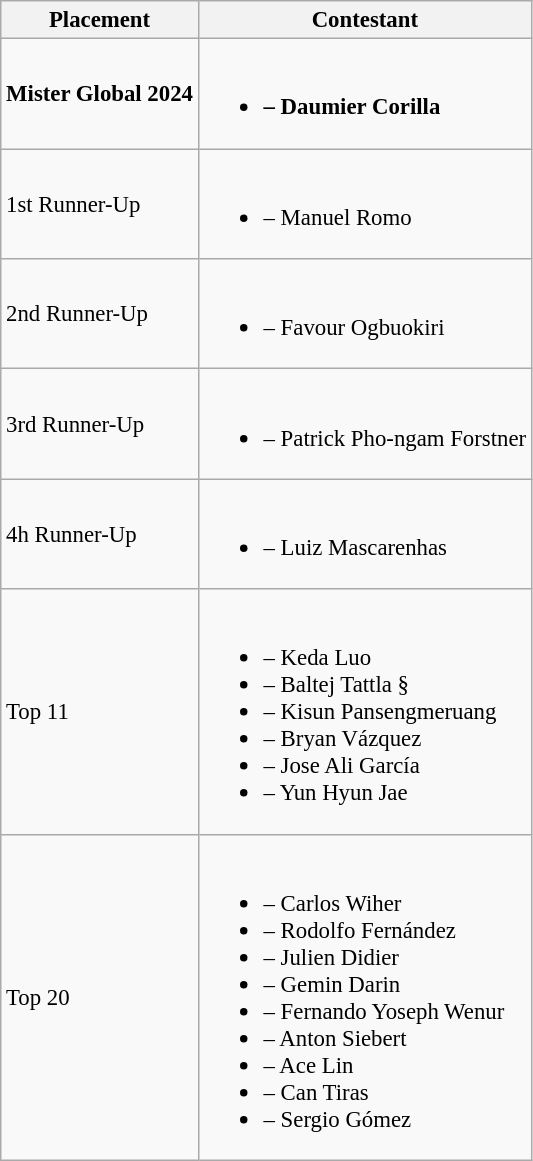<table class="wikitable sortable" style="font-size: 95%;">
<tr>
<th>Placement</th>
<th>Contestant</th>
</tr>
<tr>
<td><strong>Mister Global 2024</strong></td>
<td><br><ul><li><strong> – Daumier Corilla</strong></li></ul></td>
</tr>
<tr>
<td>1st Runner-Up</td>
<td><br><ul><li> – Manuel Romo</li></ul></td>
</tr>
<tr>
<td>2nd Runner-Up</td>
<td><br><ul><li> – Favour Ogbuokiri</li></ul></td>
</tr>
<tr>
<td>3rd Runner-Up</td>
<td><br><ul><li> – Patrick Pho-ngam Forstner</li></ul></td>
</tr>
<tr>
<td>4h Runner-Up</td>
<td><br><ul><li> – Luiz Mascarenhas</li></ul></td>
</tr>
<tr>
<td>Top 11</td>
<td><br><ul><li> – Keda Luo</li><li> – Baltej Tattla §</li><li> – Kisun Pansengmeruang</li><li> – Bryan Vázquez</li><li> – Jose Ali García</li><li> – Yun Hyun Jae</li></ul></td>
</tr>
<tr>
<td>Top 20</td>
<td><br><ul><li> – Carlos Wiher</li><li> – Rodolfo Fernández</li><li> – Julien Didier</li><li> – Gemin Darin</li><li> – Fernando Yoseph Wenur</li><li> – Anton Siebert</li><li> – Ace Lin</li><li> – Can Tiras</li><li> – Sergio Gómez</li></ul></td>
</tr>
</table>
